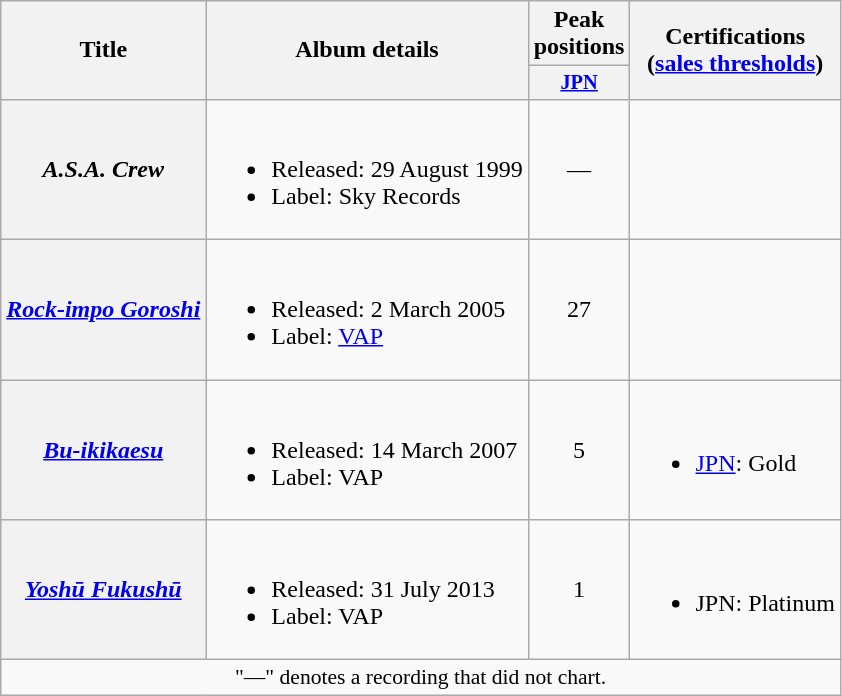<table class="wikitable plainrowheaders">
<tr>
<th scope="col" rowspan="2">Title</th>
<th scope="col" rowspan="2">Album details</th>
<th scope="col">Peak<br>positions</th>
<th scope="col" rowspan="2">Certifications<br>(<a href='#'>sales thresholds</a>)</th>
</tr>
<tr>
<th scope="col" style="width:4em;font-size:85%"><a href='#'>JPN</a><br></th>
</tr>
<tr>
<th scope="row"><em>A.S.A. Crew</em></th>
<td><br><ul><li>Released: 29 August 1999</li><li>Label: Sky Records</li></ul></td>
<td align="center">—</td>
<td></td>
</tr>
<tr>
<th scope="row"><em><a href='#'>Rock-impo Goroshi</a></em></th>
<td><br><ul><li>Released: 2 March 2005</li><li>Label: <a href='#'>VAP</a></li></ul></td>
<td align="center">27</td>
<td></td>
</tr>
<tr>
<th scope="row"><em><a href='#'>Bu-ikikaesu</a></em></th>
<td><br><ul><li>Released: 14 March 2007</li><li>Label: VAP</li></ul></td>
<td align="center">5</td>
<td><br><ul><li><a href='#'>JPN</a>: Gold</li></ul></td>
</tr>
<tr>
<th scope="row"><em><a href='#'>Yoshū Fukushū</a></em></th>
<td><br><ul><li>Released: 31 July 2013</li><li>Label: VAP</li></ul></td>
<td align="center">1</td>
<td><br><ul><li>JPN: Platinum</li></ul></td>
</tr>
<tr>
<td align="center" colspan="5" style="font-size:90%">"—" denotes a recording that did not chart.</td>
</tr>
</table>
